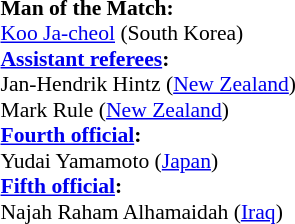<table style="width:50%; font-size:90%;">
<tr>
<td><br><strong>Man of the Match:</strong>
<br><a href='#'>Koo Ja-cheol</a> (South Korea)<br><strong><a href='#'>Assistant referees</a>:</strong>
<br>Jan-Hendrik Hintz (<a href='#'>New Zealand</a>)
<br>Mark Rule (<a href='#'>New Zealand</a>)
<br><strong><a href='#'>Fourth official</a>:</strong>
<br>Yudai Yamamoto (<a href='#'>Japan</a>)
<br><strong><a href='#'>Fifth official</a>:</strong>
<br>Najah Raham Alhamaidah (<a href='#'>Iraq</a>)</td>
</tr>
</table>
